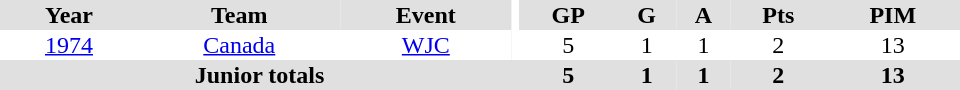<table border="0" cellpadding="1" cellspacing="0" ID="Table3" style="text-align:center; width:40em">
<tr bgcolor="#e0e0e0">
<th>Year</th>
<th>Team</th>
<th>Event</th>
<th rowspan="102" bgcolor="#ffffff"></th>
<th>GP</th>
<th>G</th>
<th>A</th>
<th>Pts</th>
<th>PIM</th>
</tr>
<tr>
<td><a href='#'>1974</a></td>
<td><a href='#'>Canada</a></td>
<td><a href='#'>WJC</a></td>
<td>5</td>
<td>1</td>
<td>1</td>
<td>2</td>
<td>13</td>
</tr>
<tr bgcolor="#e0e0e0">
<th colspan="4">Junior totals</th>
<th>5</th>
<th>1</th>
<th>1</th>
<th>2</th>
<th>13</th>
</tr>
</table>
